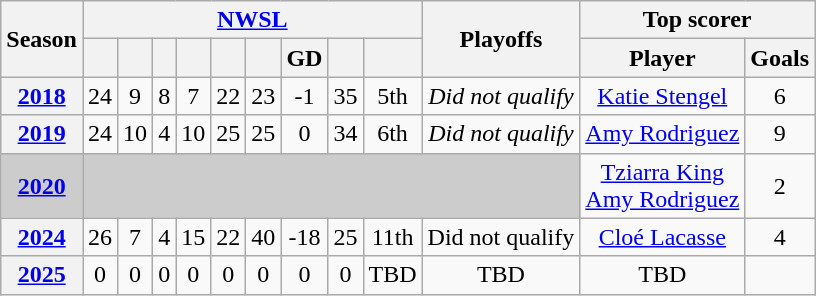<table class="wikitable sortable" style="text-align: center">
<tr>
<th rowspan=2 scope="col">Season</th>
<th colspan="9" class="unsortable" scope="colgroup"><a href='#'>NWSL</a></th>
<th rowspan=2 class="unsortable" scope="col">Playoffs</th>
<th colspan=3 class="unsortable" scope="colgroup">Top scorer</th>
</tr>
<tr>
<th scope="col"></th>
<th scope="col"></th>
<th scope="col"></th>
<th scope="col"></th>
<th scope="col"></th>
<th scope="col"></th>
<th>GD</th>
<th scope="col"></th>
<th scope="col"></th>
<th class="unsortable" scope="col">Player</th>
<th class="unsortable" scope="col">Goals</th>
</tr>
<tr>
<th scope="row"><a href='#'>2018</a></th>
<td>24</td>
<td>9</td>
<td>8</td>
<td>7</td>
<td>22</td>
<td>23</td>
<td>-1</td>
<td>35</td>
<td>5th</td>
<td><em>Did not qualify</em></td>
<td> <a href='#'>Katie Stengel</a></td>
<td>6</td>
</tr>
<tr>
<th scope="row"><a href='#'>2019</a></th>
<td>24</td>
<td>10</td>
<td>4</td>
<td>10</td>
<td>25</td>
<td>25</td>
<td>0</td>
<td>34</td>
<td>6th</td>
<td><em>Did not qualify</em></td>
<td> <a href='#'>Amy Rodriguez</a></td>
<td>9</td>
</tr>
<tr>
<th scope="row" style="background:#ccc;"><a href='#'>2020</a></th>
<td colspan="10" style="background:#ccc;"></td>
<td> <a href='#'>Tziarra King</a><br> <a href='#'>Amy Rodriguez</a></td>
<td>2</td>
</tr>
<tr>
<th scope="row"><a href='#'>2024</a></th>
<td>26</td>
<td>7</td>
<td>4</td>
<td>15</td>
<td>22</td>
<td>40</td>
<td>-18</td>
<td>25</td>
<td>11th</td>
<td>Did not qualify</td>
<td> <a href='#'>Cloé Lacasse</a></td>
<td>4</td>
</tr>
<tr>
<th><a href='#'>2025</a></th>
<td>0</td>
<td>0</td>
<td>0</td>
<td>0</td>
<td>0</td>
<td>0</td>
<td>0</td>
<td>0</td>
<td>TBD</td>
<td>TBD</td>
<td>TBD</td>
<td></td>
</tr>
</table>
